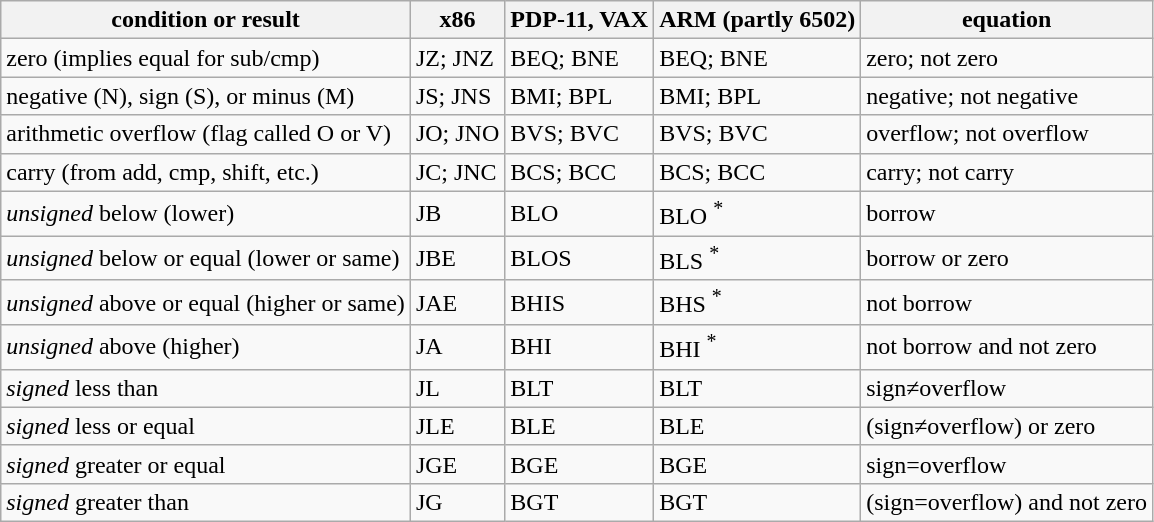<table class="wikitable">
<tr>
<th scope="col">condition or result</th>
<th scope="col">x86</th>
<th scope="col">PDP-11, VAX</th>
<th scope="col">ARM (partly 6502)</th>
<th scope="col">equation</th>
</tr>
<tr>
<td>zero (implies equal for sub/cmp)</td>
<td>JZ; JNZ</td>
<td>BEQ; BNE</td>
<td>BEQ; BNE</td>
<td>zero; not zero</td>
</tr>
<tr>
<td>negative (N), sign (S), or minus (M)</td>
<td>JS; JNS</td>
<td>BMI; BPL</td>
<td>BMI; BPL</td>
<td>negative; not negative</td>
</tr>
<tr>
<td>arithmetic overflow (flag called O or V)</td>
<td>JO; JNO</td>
<td>BVS; BVC</td>
<td>BVS; BVC</td>
<td>overflow; not overflow</td>
</tr>
<tr>
<td>carry (from add, cmp, shift, etc.)</td>
<td>JC; JNC</td>
<td>BCS; BCC</td>
<td>BCS; BCC</td>
<td>carry; not carry</td>
</tr>
<tr>
<td><em>unsigned</em> below (lower)</td>
<td>JB</td>
<td>BLO</td>
<td>BLO <sup>*</sup></td>
<td>borrow</td>
</tr>
<tr>
<td><em>unsigned</em> below or equal (lower or same)</td>
<td>JBE</td>
<td>BLOS</td>
<td>BLS <sup>*</sup></td>
<td>borrow or zero</td>
</tr>
<tr>
<td><em>unsigned</em> above or equal (higher or same)</td>
<td>JAE</td>
<td>BHIS</td>
<td>BHS <sup>*</sup></td>
<td>not borrow</td>
</tr>
<tr>
<td><em>unsigned</em> above (higher)</td>
<td>JA</td>
<td>BHI</td>
<td>BHI <sup>*</sup></td>
<td>not borrow and not zero</td>
</tr>
<tr>
<td><em>signed</em> less than</td>
<td>JL</td>
<td>BLT</td>
<td>BLT</td>
<td>sign≠overflow</td>
</tr>
<tr>
<td><em>signed</em> less or equal</td>
<td>JLE</td>
<td>BLE</td>
<td>BLE</td>
<td>(sign≠overflow) or zero</td>
</tr>
<tr>
<td><em>signed</em> greater or equal</td>
<td>JGE</td>
<td>BGE</td>
<td>BGE</td>
<td>sign=overflow</td>
</tr>
<tr>
<td><em>signed</em> greater than</td>
<td>JG</td>
<td>BGT</td>
<td>BGT</td>
<td>(sign=overflow) and not zero</td>
</tr>
</table>
